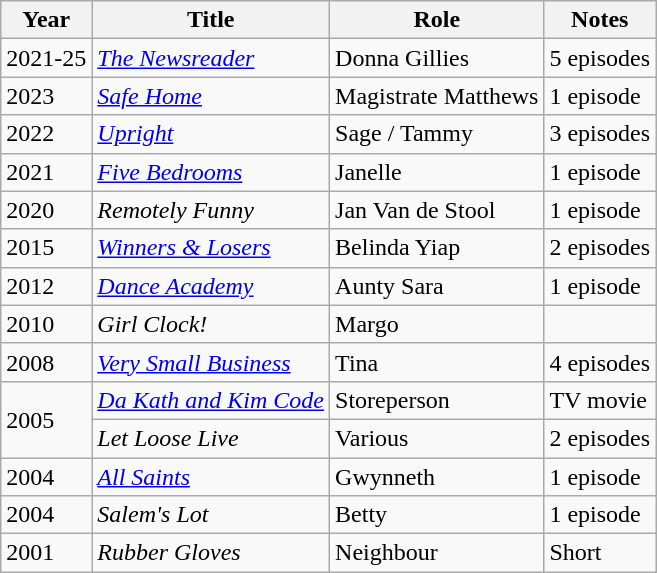<table class="wikitable sortable">
<tr>
<th>Year</th>
<th>Title</th>
<th>Role</th>
<th>Notes</th>
</tr>
<tr>
<td>2021-25</td>
<td><em><a href='#'>The Newsreader</a></em></td>
<td>Donna Gillies</td>
<td>5 episodes</td>
</tr>
<tr>
<td>2023</td>
<td><a href='#'><em>Safe Home</em></a></td>
<td>Magistrate Matthews</td>
<td>1 episode</td>
</tr>
<tr>
<td>2022</td>
<td><em><a href='#'>Upright</a></em></td>
<td>Sage / Tammy</td>
<td>3 episodes</td>
</tr>
<tr>
<td>2021</td>
<td><em><a href='#'>Five Bedrooms</a></em></td>
<td>Janelle</td>
<td>1 episode</td>
</tr>
<tr>
<td>2020</td>
<td><em>Remotely Funny</em></td>
<td>Jan Van de Stool</td>
<td>1 episode</td>
</tr>
<tr>
<td>2015</td>
<td><em><a href='#'>Winners & Losers</a></em></td>
<td>Belinda Yiap</td>
<td>2 episodes</td>
</tr>
<tr>
<td>2012</td>
<td><em><a href='#'>Dance Academy</a></em></td>
<td>Aunty Sara</td>
<td>1 episode</td>
</tr>
<tr>
<td>2010</td>
<td><em>Girl Clock!</em></td>
<td>Margo</td>
<td></td>
</tr>
<tr>
<td>2008</td>
<td><em><a href='#'>Very Small Business</a></em></td>
<td>Tina</td>
<td>4 episodes</td>
</tr>
<tr>
<td rowspan="2">2005</td>
<td><em><a href='#'>Da Kath and Kim Code</a></em></td>
<td>Storeperson</td>
<td>TV movie</td>
</tr>
<tr>
<td><em>Let Loose Live</em></td>
<td>Various</td>
<td>2 episodes</td>
</tr>
<tr>
<td>2004</td>
<td><a href='#'><em>All Saints</em></a></td>
<td>Gwynneth</td>
<td>1 episode</td>
</tr>
<tr>
<td>2004</td>
<td><em>Salem's Lot</em></td>
<td>Betty</td>
<td>1 episode</td>
</tr>
<tr>
<td>2001</td>
<td><em>Rubber Gloves</em></td>
<td>Neighbour</td>
<td>Short</td>
</tr>
</table>
